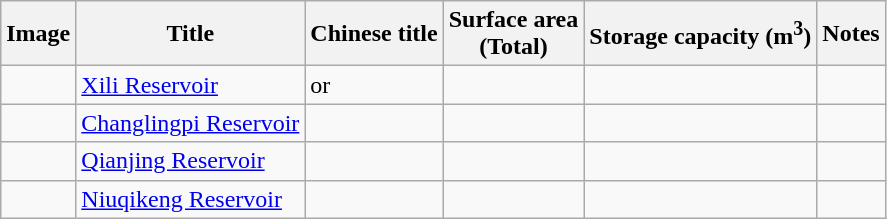<table class="wikitable">
<tr>
<th>Image</th>
<th>Title</th>
<th>Chinese title</th>
<th>Surface area<br>(Total)</th>
<th>Storage capacity (m<sup>3</sup>)</th>
<th>Notes</th>
</tr>
<tr>
<td></td>
<td><a href='#'>Xili Reservoir</a></td>
<td> or </td>
<td></td>
<td></td>
<td></td>
</tr>
<tr>
<td></td>
<td><a href='#'>Changlingpi Reservoir</a></td>
<td></td>
<td></td>
<td></td>
<td></td>
</tr>
<tr>
<td></td>
<td><a href='#'>Qianjing Reservoir</a></td>
<td></td>
<td></td>
<td></td>
<td></td>
</tr>
<tr>
<td></td>
<td><a href='#'>Niuqikeng Reservoir</a></td>
<td></td>
<td></td>
<td></td>
<td></td>
</tr>
</table>
